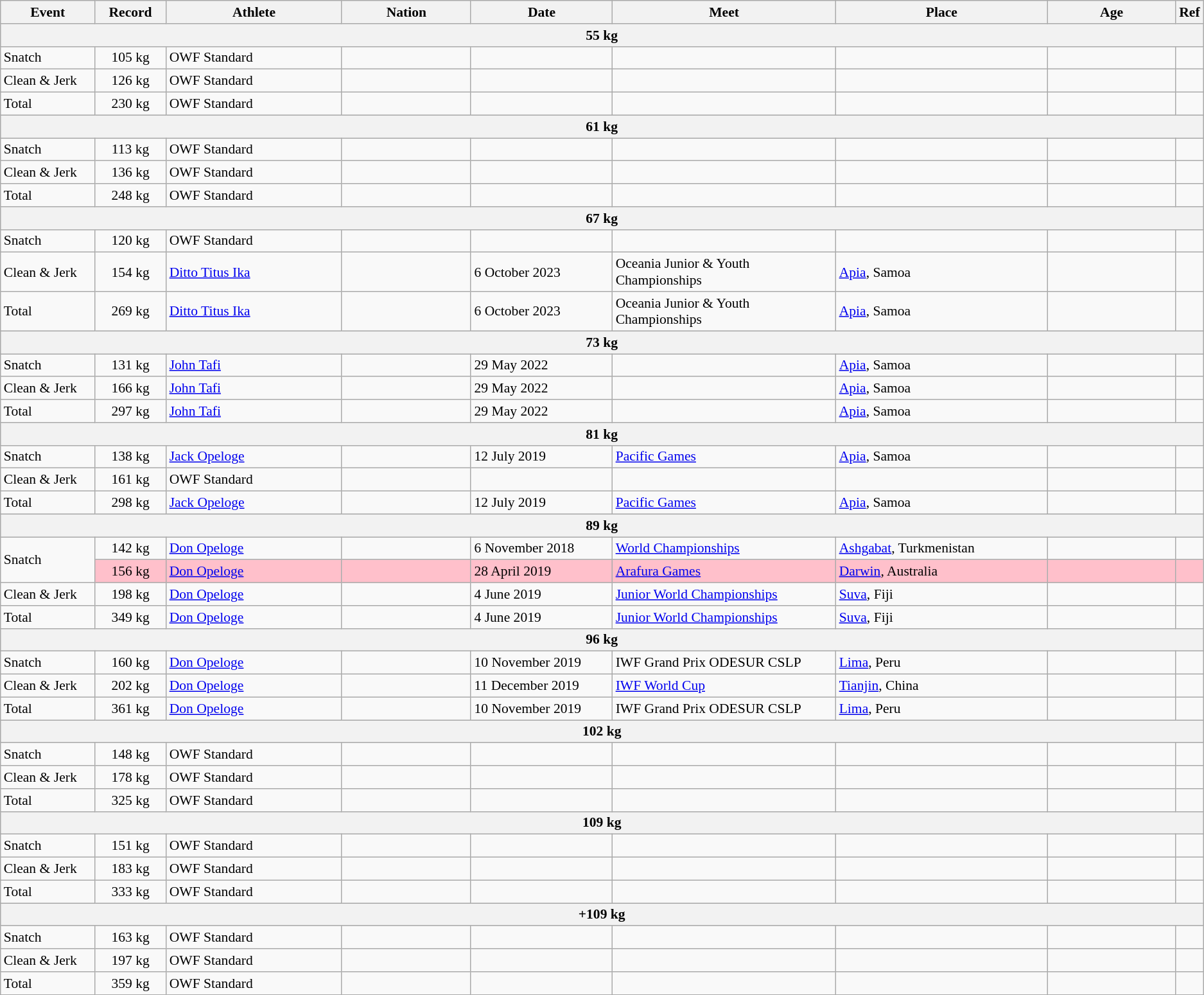<table class="wikitable" style="font-size:90%">
<tr>
<th width=8%>Event</th>
<th width=6%>Record</th>
<th width=15%>Athlete</th>
<th width=11%>Nation</th>
<th width=12%>Date</th>
<th width=19%>Meet</th>
<th width=18%>Place</th>
<th width=11%>Age</th>
<th>Ref</th>
</tr>
<tr bgcolor="#DDDDDD">
<th colspan="9">55 kg</th>
</tr>
<tr>
<td>Snatch</td>
<td align="center">105 kg</td>
<td>OWF Standard</td>
<td></td>
<td></td>
<td></td>
<td></td>
<td></td>
<td></td>
</tr>
<tr>
<td>Clean & Jerk</td>
<td align="center">126 kg</td>
<td>OWF Standard</td>
<td></td>
<td></td>
<td></td>
<td></td>
<td></td>
<td></td>
</tr>
<tr>
<td>Total</td>
<td align="center">230 kg</td>
<td>OWF Standard</td>
<td></td>
<td></td>
<td></td>
<td></td>
<td></td>
<td></td>
</tr>
<tr bgcolor="#DDDDDD">
<th colspan="9">61 kg</th>
</tr>
<tr>
<td>Snatch</td>
<td align="center">113 kg</td>
<td>OWF Standard</td>
<td></td>
<td></td>
<td></td>
<td></td>
<td></td>
<td></td>
</tr>
<tr>
<td>Clean & Jerk</td>
<td align="center">136 kg</td>
<td>OWF Standard</td>
<td></td>
<td></td>
<td></td>
<td></td>
<td></td>
<td></td>
</tr>
<tr>
<td>Total</td>
<td align="center">248 kg</td>
<td>OWF Standard</td>
<td></td>
<td></td>
<td></td>
<td></td>
<td></td>
<td></td>
</tr>
<tr bgcolor="#DDDDDD">
<th colspan="9">67 kg</th>
</tr>
<tr>
<td>Snatch</td>
<td align="center">120 kg</td>
<td>OWF Standard</td>
<td></td>
<td></td>
<td></td>
<td></td>
<td></td>
<td></td>
</tr>
<tr>
<td>Clean & Jerk</td>
<td align="center">154 kg</td>
<td><a href='#'>Ditto Titus Ika</a></td>
<td></td>
<td>6 October 2023</td>
<td>Oceania Junior & Youth Championships</td>
<td><a href='#'>Apia</a>, Samoa</td>
<td></td>
<td></td>
</tr>
<tr>
<td>Total</td>
<td align="center">269 kg</td>
<td><a href='#'>Ditto Titus Ika</a></td>
<td></td>
<td>6 October 2023</td>
<td>Oceania Junior & Youth Championships</td>
<td><a href='#'>Apia</a>, Samoa</td>
<td></td>
<td></td>
</tr>
<tr bgcolor="#DDDDDD">
<th colspan="9">73 kg</th>
</tr>
<tr>
<td>Snatch</td>
<td align="center">131 kg</td>
<td><a href='#'>John Tafi</a></td>
<td></td>
<td>29 May 2022</td>
<td></td>
<td><a href='#'>Apia</a>, Samoa</td>
<td></td>
<td></td>
</tr>
<tr>
<td>Clean & Jerk</td>
<td align="center">166 kg</td>
<td><a href='#'>John Tafi</a></td>
<td></td>
<td>29 May 2022</td>
<td></td>
<td><a href='#'>Apia</a>, Samoa</td>
<td></td>
<td></td>
</tr>
<tr>
<td>Total</td>
<td align="center">297 kg</td>
<td><a href='#'>John Tafi</a></td>
<td></td>
<td>29 May 2022</td>
<td></td>
<td><a href='#'>Apia</a>, Samoa</td>
<td></td>
<td></td>
</tr>
<tr bgcolor="#DDDDDD">
<th colspan="9">81 kg</th>
</tr>
<tr>
<td>Snatch</td>
<td align="center">138 kg</td>
<td><a href='#'>Jack Opeloge</a></td>
<td></td>
<td>12 July 2019</td>
<td><a href='#'>Pacific Games</a></td>
<td><a href='#'>Apia</a>, Samoa</td>
<td></td>
<td></td>
</tr>
<tr>
<td>Clean & Jerk</td>
<td align="center">161 kg</td>
<td>OWF Standard</td>
<td></td>
<td></td>
<td></td>
<td></td>
<td></td>
<td></td>
</tr>
<tr>
<td>Total</td>
<td align="center">298 kg</td>
<td><a href='#'>Jack Opeloge</a></td>
<td></td>
<td>12 July 2019</td>
<td><a href='#'>Pacific Games</a></td>
<td><a href='#'>Apia</a>, Samoa</td>
<td></td>
<td></td>
</tr>
<tr bgcolor="#DDDDDD">
<th colspan="9">89 kg</th>
</tr>
<tr>
<td rowspan=2>Snatch</td>
<td align=center>142 kg</td>
<td><a href='#'>Don Opeloge</a></td>
<td></td>
<td>6 November 2018</td>
<td><a href='#'>World Championships</a></td>
<td><a href='#'>Ashgabat</a>, Turkmenistan</td>
<td></td>
<td></td>
</tr>
<tr style="background:pink">
<td align=center>156 kg</td>
<td><a href='#'>Don Opeloge</a></td>
<td></td>
<td>28 April 2019</td>
<td><a href='#'>Arafura Games</a></td>
<td><a href='#'>Darwin</a>, Australia</td>
<td></td>
<td></td>
</tr>
<tr>
<td>Clean & Jerk</td>
<td align="center">198 kg</td>
<td><a href='#'>Don Opeloge</a></td>
<td></td>
<td>4 June 2019</td>
<td><a href='#'>Junior World Championships</a></td>
<td><a href='#'>Suva</a>, Fiji</td>
<td></td>
<td></td>
</tr>
<tr>
<td>Total</td>
<td align="center">349 kg</td>
<td><a href='#'>Don Opeloge</a></td>
<td></td>
<td>4 June 2019</td>
<td><a href='#'>Junior World Championships</a></td>
<td><a href='#'>Suva</a>, Fiji</td>
<td></td>
<td></td>
</tr>
<tr bgcolor="#DDDDDD">
<th colspan="9">96 kg</th>
</tr>
<tr>
<td>Snatch</td>
<td align="center">160 kg</td>
<td><a href='#'>Don Opeloge</a></td>
<td></td>
<td>10 November 2019</td>
<td>IWF Grand Prix ODESUR CSLP</td>
<td><a href='#'>Lima</a>, Peru</td>
<td></td>
<td></td>
</tr>
<tr>
<td>Clean & Jerk</td>
<td align="center">202 kg</td>
<td><a href='#'>Don Opeloge</a></td>
<td></td>
<td>11 December 2019</td>
<td><a href='#'>IWF World Cup</a></td>
<td><a href='#'>Tianjin</a>, China</td>
<td></td>
<td></td>
</tr>
<tr>
<td>Total</td>
<td align="center">361 kg</td>
<td><a href='#'>Don Opeloge</a></td>
<td></td>
<td>10 November 2019</td>
<td>IWF Grand Prix ODESUR CSLP</td>
<td><a href='#'>Lima</a>, Peru</td>
<td></td>
<td></td>
</tr>
<tr bgcolor="#DDDDDD">
<th colspan="9">102 kg</th>
</tr>
<tr>
<td>Snatch</td>
<td align="center">148 kg</td>
<td>OWF Standard</td>
<td></td>
<td></td>
<td></td>
<td></td>
<td></td>
<td></td>
</tr>
<tr>
<td>Clean & Jerk</td>
<td align="center">178 kg</td>
<td>OWF Standard</td>
<td></td>
<td></td>
<td></td>
<td></td>
<td></td>
<td></td>
</tr>
<tr>
<td>Total</td>
<td align="center">325 kg</td>
<td>OWF Standard</td>
<td></td>
<td></td>
<td></td>
<td></td>
<td></td>
<td></td>
</tr>
<tr bgcolor="#DDDDDD">
<th colspan="9">109 kg</th>
</tr>
<tr>
<td>Snatch</td>
<td align="center">151 kg</td>
<td>OWF Standard</td>
<td></td>
<td></td>
<td></td>
<td></td>
<td></td>
<td></td>
</tr>
<tr>
<td>Clean & Jerk</td>
<td align="center">183 kg</td>
<td>OWF Standard</td>
<td></td>
<td></td>
<td></td>
<td></td>
<td></td>
<td></td>
</tr>
<tr>
<td>Total</td>
<td align="center">333 kg</td>
<td>OWF Standard</td>
<td></td>
<td></td>
<td></td>
<td></td>
<td></td>
<td></td>
</tr>
<tr bgcolor="#DDDDDD">
<th colspan="9">+109 kg</th>
</tr>
<tr>
<td>Snatch</td>
<td align="center">163 kg</td>
<td>OWF Standard</td>
<td></td>
<td></td>
<td></td>
<td></td>
<td></td>
<td></td>
</tr>
<tr>
<td>Clean & Jerk</td>
<td align="center">197 kg</td>
<td>OWF Standard</td>
<td></td>
<td></td>
<td></td>
<td></td>
<td></td>
<td></td>
</tr>
<tr>
<td>Total</td>
<td align="center">359 kg</td>
<td>OWF Standard</td>
<td></td>
<td></td>
<td></td>
<td></td>
<td></td>
<td></td>
</tr>
</table>
